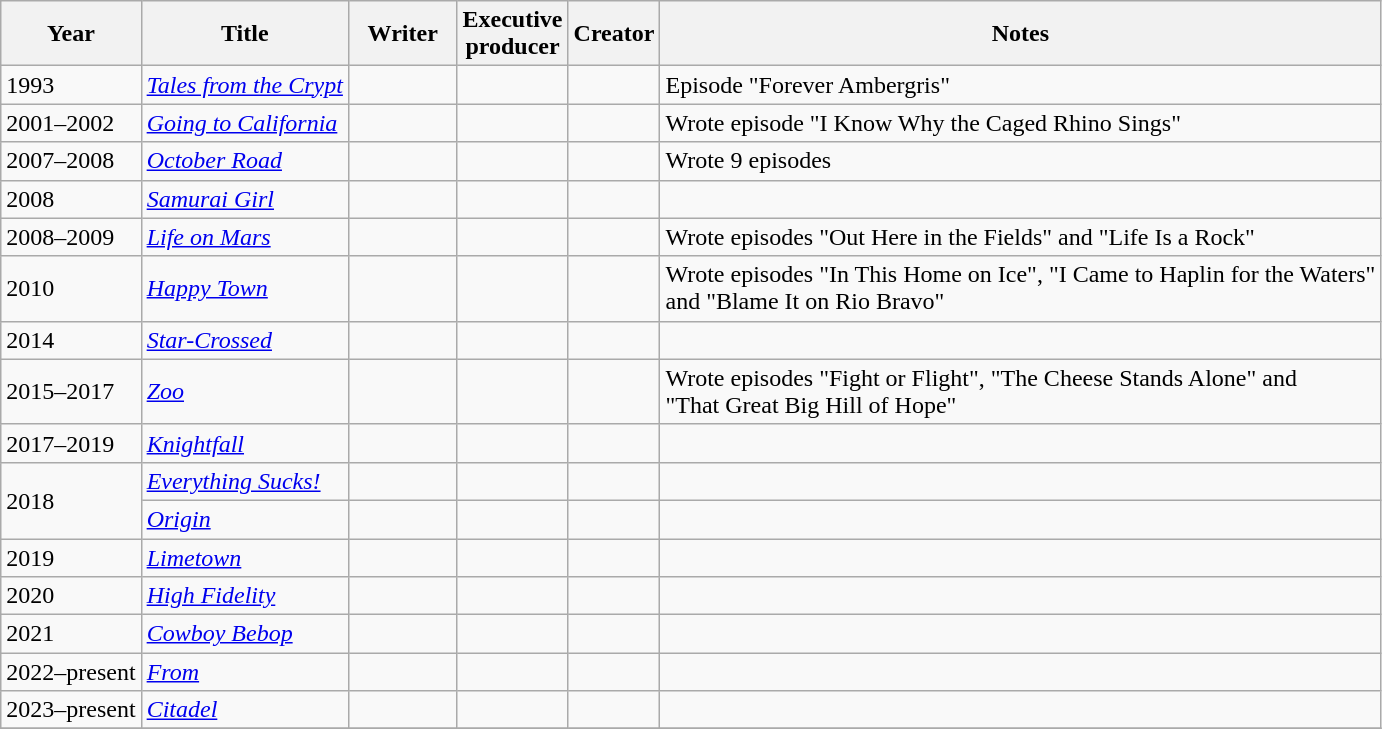<table class="wikitable">
<tr>
<th>Year</th>
<th>Title</th>
<th width=65>Writer</th>
<th>Executive<br>producer</th>
<th>Creator</th>
<th>Notes</th>
</tr>
<tr>
<td>1993</td>
<td><em><a href='#'>Tales from the Crypt</a></em></td>
<td></td>
<td></td>
<td></td>
<td>Episode "Forever Ambergris"</td>
</tr>
<tr>
<td>2001–2002</td>
<td><em><a href='#'>Going to California</a></em></td>
<td></td>
<td></td>
<td></td>
<td>Wrote episode "I Know Why the Caged Rhino Sings"</td>
</tr>
<tr>
<td>2007–2008</td>
<td><em><a href='#'>October Road</a></em></td>
<td></td>
<td></td>
<td></td>
<td>Wrote 9 episodes</td>
</tr>
<tr>
<td>2008</td>
<td><em><a href='#'>Samurai Girl</a></em></td>
<td></td>
<td></td>
<td></td>
<td></td>
</tr>
<tr>
<td>2008–2009</td>
<td><em><a href='#'>Life on Mars</a></em></td>
<td></td>
<td></td>
<td></td>
<td>Wrote episodes "Out Here in the Fields" and "Life Is a Rock"</td>
</tr>
<tr>
<td>2010</td>
<td><em><a href='#'>Happy Town</a></em></td>
<td></td>
<td></td>
<td></td>
<td>Wrote episodes "In This Home on Ice", "I Came to Haplin for the Waters"<br>and "Blame It on Rio Bravo"</td>
</tr>
<tr>
<td>2014</td>
<td><em><a href='#'>Star-Crossed</a></em></td>
<td></td>
<td></td>
<td></td>
<td></td>
</tr>
<tr>
<td>2015–2017</td>
<td><em><a href='#'>Zoo</a></em></td>
<td></td>
<td></td>
<td></td>
<td>Wrote episodes "Fight or Flight", "The Cheese Stands Alone" and<br>"That Great Big Hill of Hope"</td>
</tr>
<tr>
<td>2017–2019</td>
<td><em><a href='#'>Knightfall</a></em></td>
<td></td>
<td></td>
<td></td>
<td></td>
</tr>
<tr>
<td rowspan=2>2018</td>
<td><em><a href='#'>Everything Sucks!</a></em></td>
<td></td>
<td></td>
<td></td>
<td></td>
</tr>
<tr>
<td><em><a href='#'>Origin</a></em></td>
<td></td>
<td></td>
<td></td>
<td></td>
</tr>
<tr>
<td>2019</td>
<td><em><a href='#'>Limetown</a></em></td>
<td></td>
<td></td>
<td></td>
<td></td>
</tr>
<tr>
<td>2020</td>
<td><em><a href='#'>High Fidelity</a></em></td>
<td></td>
<td></td>
<td></td>
<td></td>
</tr>
<tr>
<td>2021</td>
<td><em><a href='#'>Cowboy Bebop</a></em></td>
<td></td>
<td></td>
<td></td>
<td></td>
</tr>
<tr>
<td>2022–present</td>
<td><em><a href='#'>From</a></em></td>
<td></td>
<td></td>
<td></td>
<td></td>
</tr>
<tr>
<td>2023–present</td>
<td><em><a href='#'>Citadel</a></em></td>
<td></td>
<td></td>
<td></td>
<td></td>
</tr>
<tr>
</tr>
</table>
